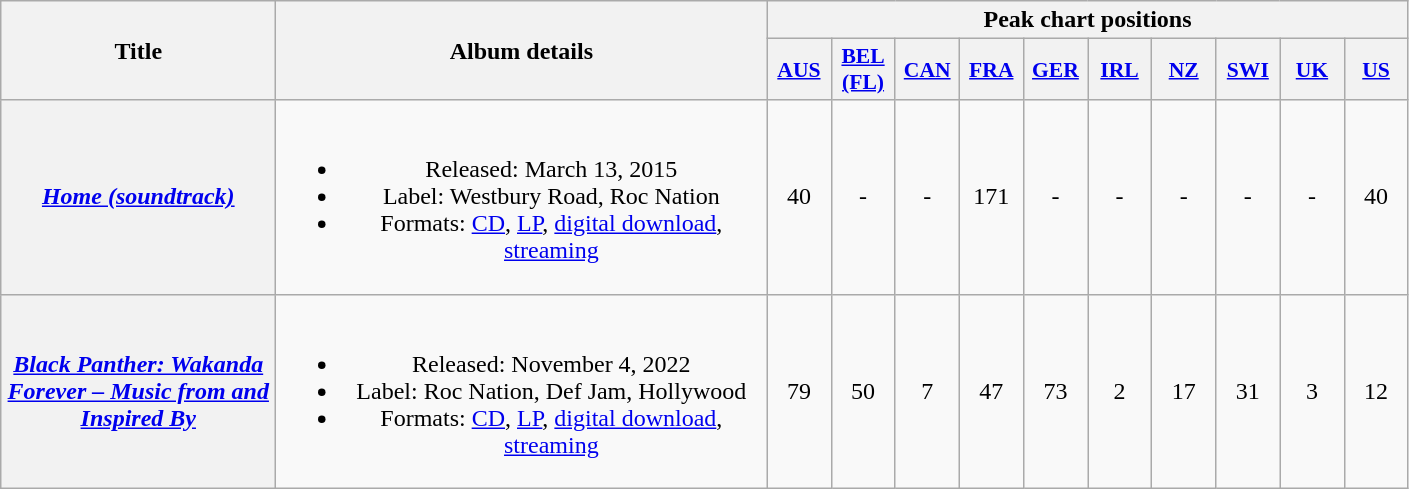<table class="wikitable plainrowheaders" style="text-align:center;">
<tr>
<th scope="col" rowspan="2" style="width:11em;">Title</th>
<th scope="col" rowspan="2" style="width:20em;">Album details</th>
<th scope="col" colspan="10">Peak chart positions</th>
</tr>
<tr>
<th scope="col" style="width:2.5em;font-size:90%;"><a href='#'>AUS</a><br></th>
<th scope="col" style="width:2.5em;font-size:90%;"><a href='#'>BEL<br>(FL)</a><br></th>
<th scope="col" style="width:2.5em;font-size:90%;"><a href='#'>CAN</a><br></th>
<th scope="col" style="width:2.5em;font-size:90%;"><a href='#'>FRA</a><br></th>
<th scope="col" style="width:2.5em;font-size:90%;"><a href='#'>GER</a><br></th>
<th scope="col" style="width:2.5em;font-size:90%;"><a href='#'>IRL</a><br></th>
<th scope="col" style="width:2.5em;font-size:90%;"><a href='#'>NZ</a><br></th>
<th scope="col" style="width:2.5em;font-size:90%;"><a href='#'>SWI</a><br></th>
<th scope="col" style="width:2.5em;font-size:90%;"><a href='#'>UK</a><br></th>
<th scope="col" style="width:2.5em;font-size:90%;"><a href='#'>US</a><br></th>
</tr>
<tr>
<th scope="row"><em><a href='#'>Home (soundtrack)</a></em><br></th>
<td><br><ul><li>Released: March 13, 2015 </li><li>Label: Westbury Road, Roc Nation</li><li>Formats: <a href='#'>CD</a>, <a href='#'>LP</a>, <a href='#'>digital download</a>, <a href='#'>streaming</a></li></ul></td>
<td>40</td>
<td>-</td>
<td>-</td>
<td>171</td>
<td>-</td>
<td>-</td>
<td>-</td>
<td>-</td>
<td>-</td>
<td>40</td>
</tr>
<tr>
<th scope="row"><em><a href='#'>Black Panther: Wakanda Forever – Music from and Inspired By</a></em><br></th>
<td><br><ul><li>Released: November 4, 2022 </li><li>Label: Roc Nation, Def Jam, Hollywood</li><li>Formats: <a href='#'>CD</a>, <a href='#'>LP</a>, <a href='#'>digital download</a>, <a href='#'>streaming</a></li></ul></td>
<td>79</td>
<td>50</td>
<td>7</td>
<td>47</td>
<td>73</td>
<td>2</td>
<td>17</td>
<td>31</td>
<td>3</td>
<td>12</td>
</tr>
</table>
